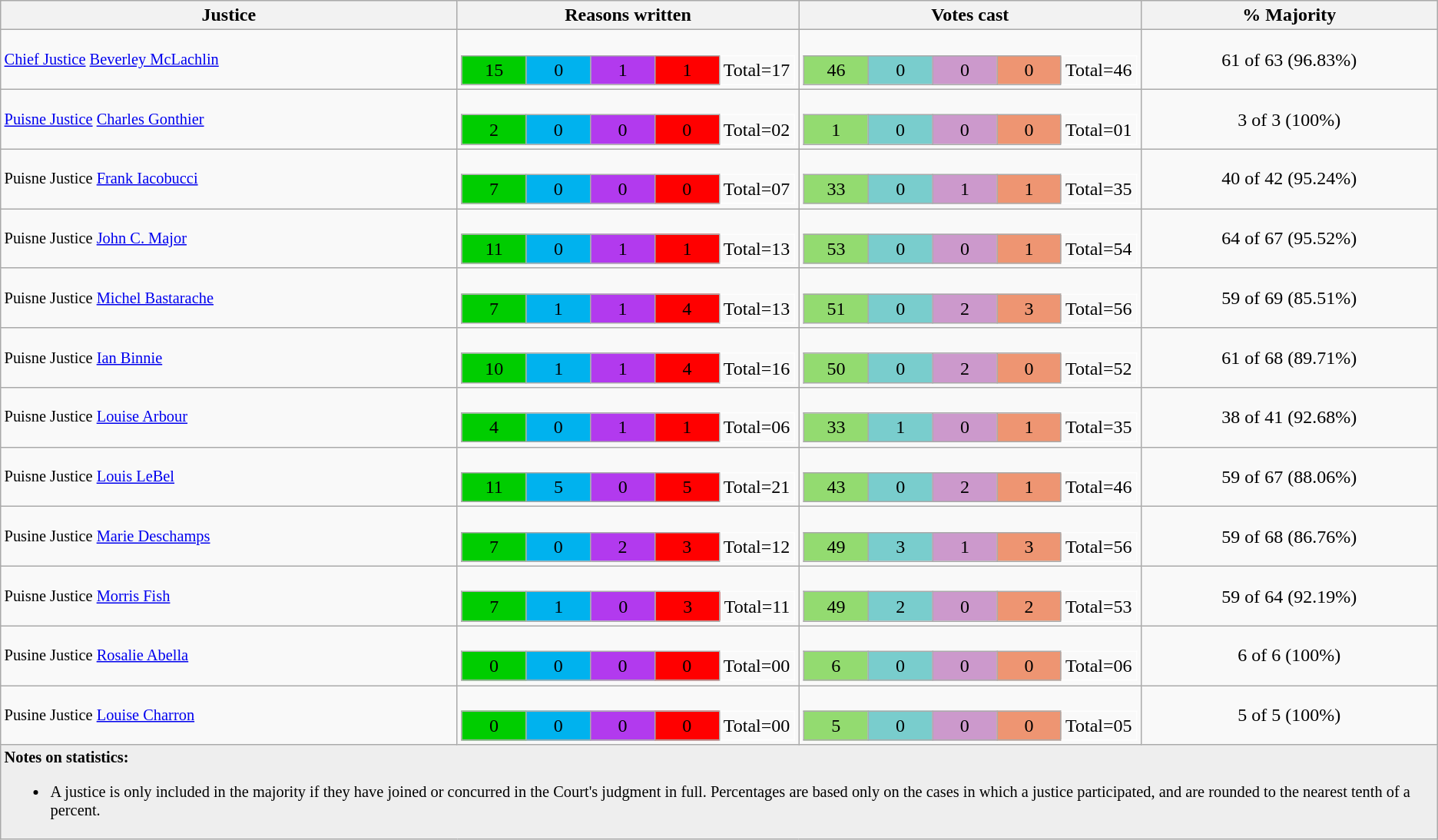<table class="wikitable">
<tr>
<th>Justice</th>
<th>Reasons written</th>
<th>Votes cast</th>
<th>% Majority</th>
</tr>
<tr>
<td style="font-size:85%"><a href='#'>Chief Justice</a> <a href='#'>Beverley McLachlin</a></td>
<td><br><table class="wikitable" style="margin:0;width:100%;text-align:center;">
<tr>
<td width=20% style="background-color:#00CD00">15</td>
<td width=20% style="background-color:#00B2EE">0</td>
<td width=20% style="background-color:#B23AEE">1</td>
<td width=20% style="background-color:red">1</td>
<td style="width:20%; border-color:#fefefe">Total=17</td>
</tr>
</table>
</td>
<td><br><table class="wikitable" style="margin:0;width:100%;text-align:center;">
<tr>
<td width=20% style="background-color:#93DB70">46</td>
<td width=20% style="background-color:#79CDCD">0</td>
<td width=20% style="background-color:#CC99CC">0</td>
<td width=20% style="background-color:#EE9572">0</td>
<td style="width:20%; border-color:#fefefe">Total=46</td>
</tr>
</table>
</td>
<td align=center>61 of 63 (96.83%)</td>
</tr>
<tr>
<td style="font-size:85%"><a href='#'>Puisne Justice</a> <a href='#'>Charles Gonthier</a></td>
<td><br><table class="wikitable" style="margin:0;width:100%;text-align:center;">
<tr>
<td width=20% style="background-color:#00CD00">2</td>
<td width=20% style="background-color:#00B2EE">0</td>
<td width=20% style="background-color:#B23AEE">0</td>
<td width=20% style="background-color:red">0</td>
<td style="width:20%; border-color:#fefefe">Total=02</td>
</tr>
</table>
</td>
<td><br><table class="wikitable" style="margin:0;width:100%;text-align:center;">
<tr>
<td width=20% style="background-color:#93DB70">1</td>
<td width=20% style="background-color:#79CDCD">0</td>
<td width=20% style="background-color:#CC99CC">0</td>
<td width=20% style="background-color:#EE9572">0</td>
<td style="width:20%; border-color:#fefefe">Total=01</td>
</tr>
</table>
</td>
<td align=center>3 of 3 (100%)</td>
</tr>
<tr>
<td style="font-size:85%">Puisne Justice <a href='#'>Frank Iacobucci</a></td>
<td><br><table class="wikitable" style="margin:0;width:100%;text-align:center;">
<tr>
<td width=20% style="background-color:#00CD00">7</td>
<td width=20% style="background-color:#00B2EE">0</td>
<td width=20% style="background-color:#B23AEE">0</td>
<td width=20% style="background-color:red">0</td>
<td style="width:20%; border-color:#fefefe">Total=07</td>
</tr>
</table>
</td>
<td><br><table class="wikitable" style="margin:0;width:100%;text-align:center;">
<tr>
<td width=20% style="background-color:#93DB70">33</td>
<td width=20% style="background-color:#79CDCD">0</td>
<td width=20% style="background-color:#CC99CC">1</td>
<td width=20% style="background-color:#EE9572">1</td>
<td style="width:20%; border-color:#fefefe">Total=35</td>
</tr>
</table>
</td>
<td align=center>40 of 42 (95.24%)</td>
</tr>
<tr>
<td style="font-size:85%">Puisne Justice <a href='#'>John C. Major</a></td>
<td><br><table class="wikitable" style="margin:0;width:100%;text-align:center;">
<tr>
<td width=20% style="background-color:#00CD00">11</td>
<td width=20% style="background-color:#00B2EE">0</td>
<td width=20% style="background-color:#B23AEE">1</td>
<td width=20% style="background-color:red">1</td>
<td style="width:20%; border-color:#fefefe">Total=13</td>
</tr>
</table>
</td>
<td><br><table class="wikitable" style="margin:0;width:100%;text-align:center;">
<tr>
<td width=20% style="background-color:#93DB70">53</td>
<td width=20% style="background-color:#79CDCD">0</td>
<td width=20% style="background-color:#CC99CC">0</td>
<td width=20% style="background-color:#EE9572">1</td>
<td style="width:20%; border-color:#fefefe">Total=54</td>
</tr>
</table>
</td>
<td align=center>64 of 67 (95.52%)</td>
</tr>
<tr>
<td style="font-size:85%">Puisne Justice <a href='#'>Michel Bastarache</a></td>
<td><br><table class="wikitable" style="margin:0;width:100%;text-align:center;">
<tr>
<td width=20% style="background-color:#00CD00">7</td>
<td width=20% style="background-color:#00B2EE">1</td>
<td width=20% style="background-color:#B23AEE">1</td>
<td width=20% style="background-color:red">4</td>
<td style="width:20%; border-color:#fefefe">Total=13</td>
</tr>
</table>
</td>
<td><br><table class="wikitable" style="margin:0;width:100%;text-align:center;">
<tr>
<td width=20% style="background-color:#93DB70">51</td>
<td width=20% style="background-color:#79CDCD">0</td>
<td width=20% style="background-color:#CC99CC">2</td>
<td width=20% style="background-color:#EE9572">3</td>
<td style="width:20%; border-color:#fefefe">Total=56</td>
</tr>
</table>
</td>
<td align=center>59 of 69 (85.51%)</td>
</tr>
<tr>
<td style="font-size:85%">Puisne Justice <a href='#'>Ian Binnie</a></td>
<td><br><table class="wikitable" style="margin:0;width:100%;text-align:center;">
<tr>
<td width=20% style="background-color:#00CD00">10</td>
<td width=20% style="background-color:#00B2EE">1</td>
<td width=20% style="background-color:#B23AEE">1</td>
<td width=20% style="background-color:red">4</td>
<td style="width:20%; border-color:#fefefe">Total=16</td>
</tr>
</table>
</td>
<td><br><table class="wikitable" style="margin:0;width:100%;text-align:center;">
<tr>
<td width=20% style="background-color:#93DB70">50</td>
<td width=20% style="background-color:#79CDCD">0</td>
<td width=20% style="background-color:#CC99CC">2</td>
<td width=20% style="background-color:#EE9572">0</td>
<td style="width:20%; border-color:#fefefe">Total=52</td>
</tr>
</table>
</td>
<td align=center>61 of 68 (89.71%)</td>
</tr>
<tr>
<td style="font-size:85%">Puisne Justice <a href='#'>Louise Arbour</a></td>
<td><br><table class="wikitable" style="margin:0;width:100%;text-align:center;">
<tr>
<td width=20% style="background-color:#00CD00">4</td>
<td width=20% style="background-color:#00B2EE">0</td>
<td width=20% style="background-color:#B23AEE">1</td>
<td width=20% style="background-color:red">1</td>
<td style="width:20%; border-color:#fefefe">Total=06</td>
</tr>
</table>
</td>
<td><br><table class="wikitable" style="margin:0;width:100%;text-align:center;">
<tr>
<td width=20% style="background-color:#93DB70">33</td>
<td width=20% style="background-color:#79CDCD">1</td>
<td width=20% style="background-color:#CC99CC">0</td>
<td width=20% style="background-color:#EE9572">1</td>
<td style="width:20%; border-color:#fefefe">Total=35</td>
</tr>
</table>
</td>
<td align=center>38 of 41 (92.68%)</td>
</tr>
<tr>
<td style="font-size:85%">Puisne Justice <a href='#'>Louis LeBel</a></td>
<td><br><table class="wikitable" style="margin:0;width:100%;text-align:center;">
<tr>
<td width=20% style="background-color:#00CD00">11</td>
<td width=20% style="background-color:#00B2EE">5</td>
<td width=20% style="background-color:#B23AEE">0</td>
<td width=20% style="background-color:red">5</td>
<td style="width:20%; border-color:#fefefe">Total=21</td>
</tr>
</table>
</td>
<td><br><table class="wikitable" style="margin:0;width:100%;text-align:center;">
<tr>
<td width=20% style="background-color:#93DB70">43</td>
<td width=20% style="background-color:#79CDCD">0</td>
<td width=20% style="background-color:#CC99CC">2</td>
<td width=20% style="background-color:#EE9572">1</td>
<td style="width:20%; border-color:#fefefe">Total=46</td>
</tr>
</table>
</td>
<td align=center>59 of 67 (88.06%)</td>
</tr>
<tr>
<td style="font-size:85%">Pusine Justice <a href='#'>Marie Deschamps</a></td>
<td><br><table class="wikitable" style="margin:0;width:100%;text-align:center;">
<tr>
<td width=20% style="background-color:#00CD00">7</td>
<td width=20% style="background-color:#00B2EE">0</td>
<td width=20% style="background-color:#B23AEE">2</td>
<td width=20% style="background-color:red">3</td>
<td style="width:20%; border-color:#fefefe">Total=12</td>
</tr>
</table>
</td>
<td><br><table class="wikitable" style="margin:0;width:100%;text-align:center;">
<tr>
<td width=20% style="background-color:#93DB70">49</td>
<td width=20% style="background-color:#79CDCD">3</td>
<td width=20% style="background-color:#CC99CC">1</td>
<td width=20% style="background-color:#EE9572">3</td>
<td style="width:20%; border-color:#fefefe">Total=56</td>
</tr>
</table>
</td>
<td align=center>59 of 68 (86.76%)</td>
</tr>
<tr>
<td style="font-size:85%">Puisne Justice <a href='#'>Morris Fish</a></td>
<td><br><table class="wikitable" style="margin:0;width:100%;text-align:center;">
<tr>
<td width=20% style="background-color:#00CD00">7</td>
<td width=20% style="background-color:#00B2EE">1</td>
<td width=20% style="background-color:#B23AEE">0</td>
<td width=20% style="background-color:red">3</td>
<td style="width:20%; border-color:#fefefe">Total=11</td>
</tr>
</table>
</td>
<td><br><table class="wikitable" style="margin:0;width:100%;text-align:center;">
<tr>
<td width=20% style="background-color:#93DB70">49</td>
<td width=20% style="background-color:#79CDCD">2</td>
<td width=20% style="background-color:#CC99CC">0</td>
<td width=20% style="background-color:#EE9572">2</td>
<td style="width:20%; border-color:#fefefe">Total=53</td>
</tr>
</table>
</td>
<td align=center>59 of 64 (92.19%)</td>
</tr>
<tr>
<td style="font-size:85%">Pusine Justice <a href='#'>Rosalie Abella</a></td>
<td><br><table class="wikitable" style="margin:0;width:100%;text-align:center;">
<tr>
<td width=20% style="background-color:#00CD00">0</td>
<td width=20% style="background-color:#00B2EE">0</td>
<td width=20% style="background-color:#B23AEE">0</td>
<td width=20% style="background-color:red">0</td>
<td style="width:20%; border-color:#fefefe">Total=00</td>
</tr>
</table>
</td>
<td><br><table class="wikitable" style="margin:0;width:100%;text-align:center;">
<tr>
<td width=20% style="background-color:#93DB70">6</td>
<td width=20% style="background-color:#79CDCD">0</td>
<td width=20% style="background-color:#CC99CC">0</td>
<td width=20% style="background-color:#EE9572">0</td>
<td style="width:20%; border-color:#fefefe">Total=06</td>
</tr>
</table>
</td>
<td align=center>6 of 6 (100%)</td>
</tr>
<tr>
<td style="font-size:85%">Pusine Justice <a href='#'>Louise Charron</a></td>
<td><br><table class="wikitable" style="margin:0;width:100%;text-align:center;">
<tr>
<td width=20% style="background-color:#00CD00">0</td>
<td width=20% style="background-color:#00B2EE">0</td>
<td width=20% style="background-color:#B23AEE">0</td>
<td width=20% style="background-color:red">0</td>
<td style="width:20%; border-color:#fefefe">Total=00</td>
</tr>
</table>
</td>
<td><br><table class="wikitable" style="margin:0;width:100%;text-align:center;">
<tr>
<td width=20% style="background-color:#93DB70">5</td>
<td width=20% style="background-color:#79CDCD">0</td>
<td width=20% style="background-color:#CC99CC">0</td>
<td width=20% style="background-color:#EE9572">0</td>
<td style="width:20%; border-color:#fefefe">Total=05</td>
</tr>
</table>
</td>
<td align=center>5 of 5 (100%)</td>
</tr>
<tr>
<td style="font-size:85%; background:#eee;" colspan=5><strong>Notes on statistics:</strong><br><ul><li>A justice is only included in the majority if they have joined or concurred in the Court's judgment in full. Percentages are based only on the cases in which a justice participated, and are rounded to the nearest tenth of a percent.</li></ul></td>
</tr>
</table>
